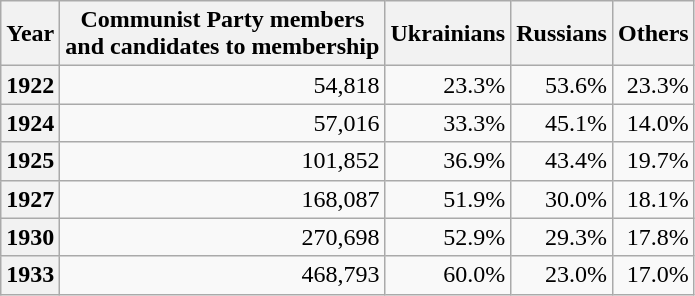<table class="wikitable" style="float:left;margin:1em 1em 0em 0em;">
<tr>
<th>Year</th>
<th>Communist Party members<br>and candidates to membership</th>
<th>Ukrainians</th>
<th>Russians</th>
<th>Others<br></th>
</tr>
<tr align=right>
<th>1922</th>
<td>54,818</td>
<td>23.3%</td>
<td>53.6%</td>
<td>23.3%</td>
</tr>
<tr align=right>
<th>1924</th>
<td>57,016</td>
<td>33.3%</td>
<td>45.1%</td>
<td>14.0%</td>
</tr>
<tr align=right>
<th>1925</th>
<td>101,852</td>
<td>36.9%</td>
<td>43.4%</td>
<td>19.7%</td>
</tr>
<tr align=right>
<th>1927</th>
<td>168,087</td>
<td>51.9%</td>
<td>30.0%</td>
<td>18.1%</td>
</tr>
<tr align=right>
<th>1930</th>
<td>270,698</td>
<td>52.9%</td>
<td>29.3%</td>
<td>17.8%</td>
</tr>
<tr align=right>
<th>1933</th>
<td>468,793</td>
<td>60.0%</td>
<td>23.0%</td>
<td>17.0%</td>
</tr>
</table>
